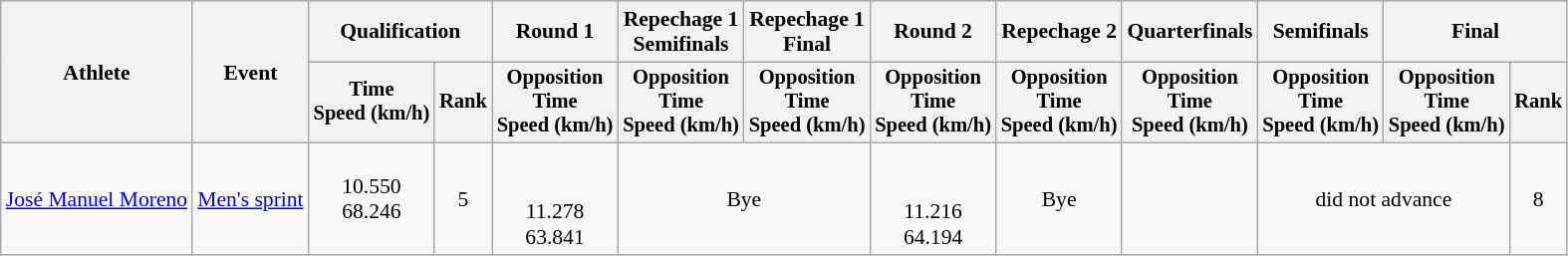<table class="wikitable" style="font-size:90%">
<tr>
<th rowspan=2>Athlete</th>
<th rowspan=2>Event</th>
<th colspan=2>Qualification</th>
<th>Round 1</th>
<th>Repechage 1<br>Semifinals</th>
<th>Repechage 1<br>Final</th>
<th>Round 2</th>
<th>Repechage 2</th>
<th>Quarterfinals</th>
<th>Semifinals</th>
<th colspan=2>Final</th>
</tr>
<tr style="font-size:95%">
<th>Time<br>Speed (km/h)</th>
<th>Rank</th>
<th>Opposition<br>Time<br>Speed (km/h)</th>
<th>Opposition<br>Time<br>Speed (km/h)</th>
<th>Opposition<br>Time<br>Speed (km/h)</th>
<th>Opposition<br>Time<br>Speed (km/h)</th>
<th>Opposition<br>Time<br>Speed (km/h)</th>
<th>Opposition<br>Time<br>Speed (km/h)</th>
<th>Opposition<br>Time<br>Speed (km/h)</th>
<th>Opposition<br>Time<br>Speed (km/h)</th>
<th>Rank</th>
</tr>
<tr align=center>
<td align=left><a href='#'>José Manuel Moreno</a></td>
<td align=left><a href='#'>Men's sprint</a></td>
<td>10.550<br>68.246</td>
<td>5</td>
<td><br><br>11.278<br>63.841</td>
<td colspan=2>Bye</td>
<td><br><br>11.216<br>64.194</td>
<td>Bye</td>
<td></td>
<td colspan=2>did not advance</td>
<td>8</td>
</tr>
</table>
